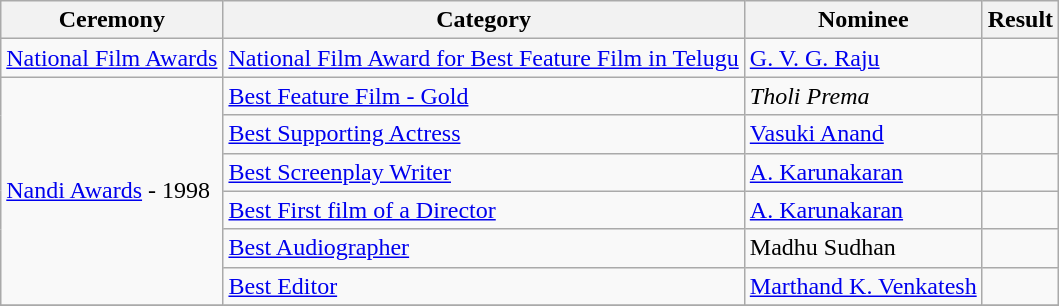<table class="wikitable">
<tr>
<th>Ceremony</th>
<th>Category</th>
<th>Nominee</th>
<th>Result</th>
</tr>
<tr>
<td><a href='#'>National Film Awards</a></td>
<td><a href='#'>National Film Award for Best Feature Film in Telugu</a></td>
<td><a href='#'>G. V. G. Raju</a></td>
<td></td>
</tr>
<tr>
<td rowspan='6'><a href='#'>Nandi Awards</a> - 1998</td>
<td><a href='#'>Best Feature Film - Gold</a></td>
<td><em>Tholi Prema</em></td>
<td></td>
</tr>
<tr>
<td><a href='#'>Best Supporting Actress</a></td>
<td><a href='#'>Vasuki Anand</a></td>
<td></td>
</tr>
<tr>
<td><a href='#'>Best Screenplay Writer</a></td>
<td><a href='#'>A. Karunakaran</a></td>
<td></td>
</tr>
<tr>
<td><a href='#'>Best First film of a Director</a></td>
<td><a href='#'>A. Karunakaran</a></td>
<td></td>
</tr>
<tr>
<td><a href='#'>Best Audiographer</a></td>
<td>Madhu Sudhan</td>
<td></td>
</tr>
<tr>
<td><a href='#'>Best Editor</a></td>
<td><a href='#'>Marthand K. Venkatesh</a></td>
<td></td>
</tr>
<tr>
</tr>
</table>
